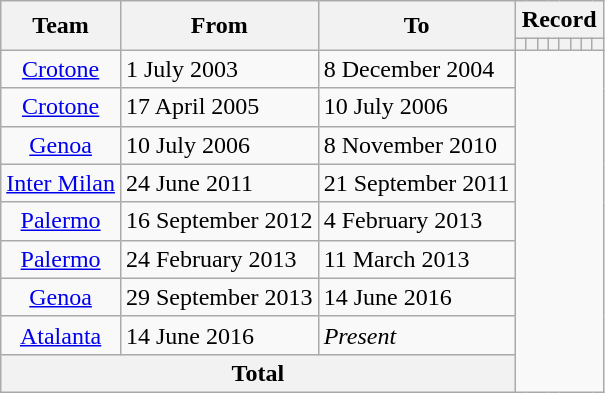<table class="wikitable" style="text-align: center">
<tr>
<th rowspan="2">Team</th>
<th rowspan="2">From</th>
<th rowspan="2">To</th>
<th colspan="8">Record</th>
</tr>
<tr>
<th></th>
<th></th>
<th></th>
<th></th>
<th></th>
<th></th>
<th></th>
<th></th>
</tr>
<tr>
<td><a href='#'>Crotone</a></td>
<td align=left>1 July 2003</td>
<td align=left>8 December 2004<br></td>
</tr>
<tr>
<td><a href='#'>Crotone</a></td>
<td align=left>17 April 2005</td>
<td align=left>10 July 2006<br></td>
</tr>
<tr>
<td><a href='#'>Genoa</a></td>
<td align=left>10 July 2006</td>
<td align=left>8 November 2010<br></td>
</tr>
<tr>
<td><a href='#'>Inter Milan</a></td>
<td align=left>24 June 2011</td>
<td align=left>21 September 2011<br></td>
</tr>
<tr>
<td><a href='#'>Palermo</a></td>
<td align=left>16 September 2012</td>
<td align=left>4 February 2013<br></td>
</tr>
<tr>
<td><a href='#'>Palermo</a></td>
<td align=left>24 February 2013</td>
<td align=left>11 March 2013<br></td>
</tr>
<tr>
<td><a href='#'>Genoa</a></td>
<td align=left>29 September 2013</td>
<td align=left>14 June 2016<br></td>
</tr>
<tr>
<td><a href='#'>Atalanta</a></td>
<td align=left>14 June 2016</td>
<td align=left><em>Present</em><br></td>
</tr>
<tr>
<th colspan="3">Total<br></th>
</tr>
</table>
